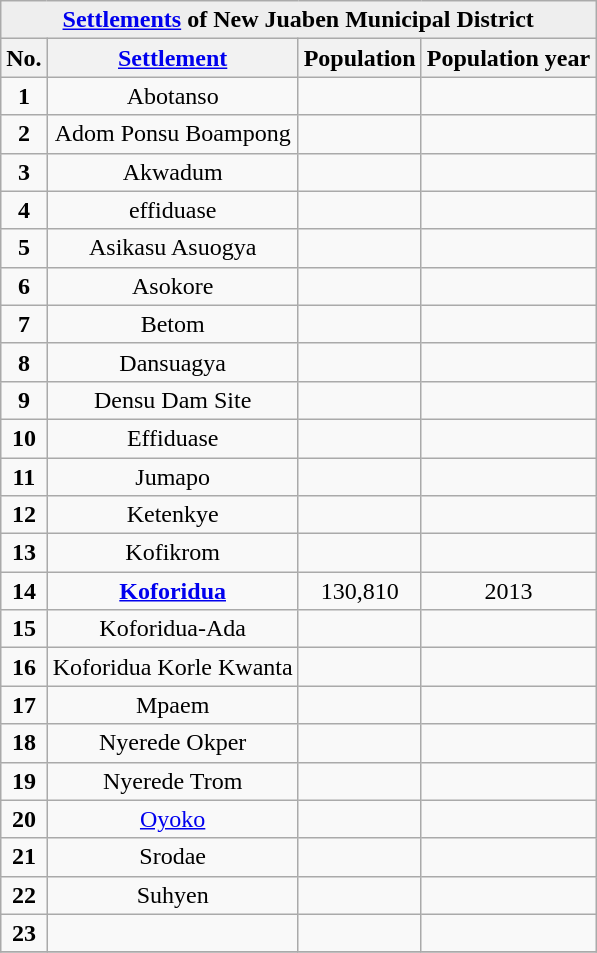<table class="wikitable sortable" style="text-align: centre;">
<tr bgcolor=#EEEEEE>
<td align=center colspan=4><strong><a href='#'>Settlements</a> of New Juaben Municipal District</strong></td>
</tr>
<tr ">
<th class="unsortable">No.</th>
<th class="unsortable"><a href='#'>Settlement</a></th>
<th class="unsortable">Population</th>
<th class="unsortable">Population year</th>
</tr>
<tr>
<td align=center><strong>1</strong></td>
<td align=center>Abotanso</td>
<td align=center></td>
<td align=center></td>
</tr>
<tr>
<td align=center><strong>2</strong></td>
<td align=center>Adom Ponsu Boampong</td>
<td align=center></td>
<td align=center></td>
</tr>
<tr>
<td align=center><strong>3</strong></td>
<td align=center>Akwadum</td>
<td align=center></td>
<td align=center></td>
</tr>
<tr>
<td align=center><strong>4</strong></td>
<td align=center>effiduase</td>
<td align=center></td>
<td align=center></td>
</tr>
<tr>
<td align=center><strong>5</strong></td>
<td align=center>Asikasu Asuogya</td>
<td align=center></td>
<td align=center></td>
</tr>
<tr>
<td align=center><strong>6</strong></td>
<td align=center>Asokore</td>
<td align=center></td>
<td align=center></td>
</tr>
<tr>
<td align=center><strong>7</strong></td>
<td align=center>Betom</td>
<td align=center></td>
<td align=center></td>
</tr>
<tr>
<td align=center><strong>8</strong></td>
<td align=center>Dansuagya</td>
<td align=center></td>
<td align=center></td>
</tr>
<tr>
<td align=center><strong>9</strong></td>
<td align=center>Densu Dam Site</td>
<td align=center></td>
<td align=center></td>
</tr>
<tr>
<td align=center><strong>10</strong></td>
<td align=center>Effiduase</td>
<td align=center></td>
<td align=center></td>
</tr>
<tr>
<td align=center><strong>11</strong></td>
<td align=center>Jumapo</td>
<td align=center></td>
<td align=center></td>
</tr>
<tr>
<td align=center><strong>12</strong></td>
<td align=center>Ketenkye</td>
<td align=center></td>
<td align=center></td>
</tr>
<tr>
<td align=center><strong>13</strong></td>
<td align=center>Kofikrom</td>
<td align=center></td>
<td align=center></td>
</tr>
<tr>
<td align=center><strong>14</strong></td>
<td align=center><strong><a href='#'>Koforidua</a></strong></td>
<td align=center>130,810</td>
<td align=center>2013</td>
</tr>
<tr>
<td align=center><strong>15</strong></td>
<td align=center>Koforidua-Ada</td>
<td align=center></td>
<td align=center></td>
</tr>
<tr>
<td align=center><strong>16</strong></td>
<td align=center>Koforidua Korle Kwanta</td>
<td align=center></td>
<td align=center></td>
</tr>
<tr>
<td align=center><strong>17</strong></td>
<td align=center>Mpaem</td>
<td align=center></td>
<td align=center></td>
</tr>
<tr>
<td align=center><strong>18</strong></td>
<td align=center>Nyerede Okper</td>
<td align=center></td>
<td align=center></td>
</tr>
<tr>
<td align=center><strong>19</strong></td>
<td align=center>Nyerede Trom</td>
<td align=center></td>
<td align=center></td>
</tr>
<tr>
<td align=center><strong>20</strong></td>
<td align=center><a href='#'>Oyoko</a></td>
<td align=center></td>
<td align=center></td>
</tr>
<tr>
<td align=center><strong>21</strong></td>
<td align=center>Srodae</td>
<td align=center></td>
<td align=center></td>
</tr>
<tr>
<td align=center><strong>22</strong></td>
<td align=center>Suhyen</td>
<td align=center></td>
<td align=center></td>
</tr>
<tr>
<td align=center><strong>23</strong></td>
<td align="center"></td>
<td align=center></td>
<td align=center></td>
</tr>
<tr>
</tr>
</table>
